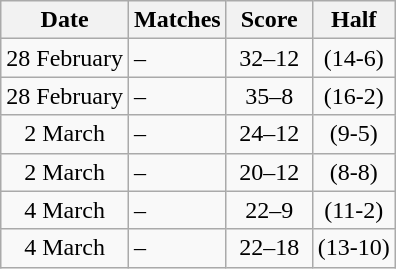<table class="wikitable" style="text-align:center;">
<tr>
<th>Date</th>
<th>Matches</th>
<th width="50px">Score</th>
<th>Half</th>
</tr>
<tr>
<td>28 February</td>
<td align="left"> – </td>
<td>32–12</td>
<td>(14-6)</td>
</tr>
<tr>
<td>28 February</td>
<td align="left"> – </td>
<td>35–8</td>
<td>(16-2)</td>
</tr>
<tr>
<td>2 March</td>
<td align="left"> – </td>
<td>24–12</td>
<td>(9-5)</td>
</tr>
<tr>
<td>2 March</td>
<td align="left"> – </td>
<td>20–12</td>
<td>(8-8)</td>
</tr>
<tr>
<td>4 March</td>
<td align="left"> – </td>
<td>22–9</td>
<td>(11-2)</td>
</tr>
<tr>
<td>4 March</td>
<td align="left"> – </td>
<td>22–18</td>
<td>(13-10)</td>
</tr>
</table>
